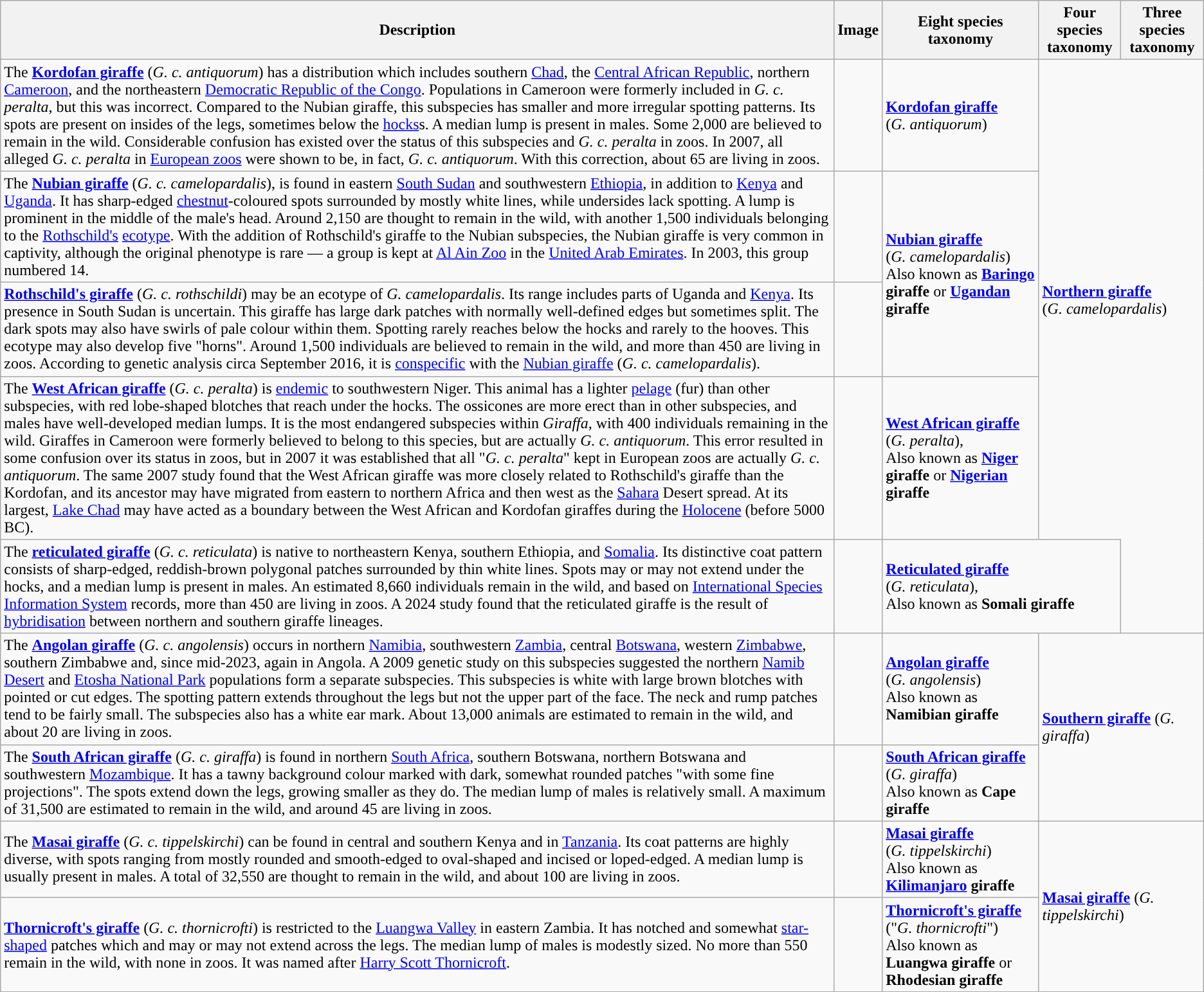<table class="wikitable">
<tr>
<th>Description</th>
<th>Image</th>
<th>Eight species taxonomy</th>
<th>Four species taxonomy</th>
<th>Three species taxonomy</th>
</tr>
<tr>
<td>The <strong><a href='#'>Kordofan giraffe</a></strong> (<em>G. c. antiquorum</em>) has a distribution which includes southern <a href='#'>Chad</a>, the <a href='#'>Central African Republic</a>, northern <a href='#'>Cameroon</a>, and the northeastern <a href='#'>Democratic Republic of the Congo</a>. Populations in Cameroon were formerly included in <em>G. c. peralta</em>, but this was incorrect. Compared to the Nubian giraffe, this subspecies has smaller and more irregular spotting patterns. Its spots are present on insides of the legs, sometimes below the <a href='#'>hocks</a>s. A median lump is present in males. Some 2,000 are believed to remain in the wild. Considerable confusion has existed over the status of this subspecies and <em>G. c. peralta</em> in zoos. In 2007, all alleged <em>G. c. peralta</em> in <a href='#'>European zoos</a> were shown to be, in fact, <em>G. c. antiquorum</em>. With this correction, about 65 are living in zoos.</td>
<td></td>
<td><strong><a href='#'>Kordofan giraffe</a></strong> <br>(<em>G. antiquorum</em>)</td>
<td rowspan="4" colspan="2" style="border-bottom:0px none"><strong><a href='#'>Northern giraffe</a></strong> <br>(<em>G. camelopardalis</em>)<br></td>
</tr>
<tr>
<td>The <strong><a href='#'>Nubian giraffe</a></strong> (<em>G. c. camelopardalis</em>), is found in eastern <a href='#'>South Sudan</a> and southwestern <a href='#'>Ethiopia</a>, in addition to <a href='#'>Kenya</a> and <a href='#'>Uganda</a>. It has sharp-edged <a href='#'>chestnut</a>-coloured spots surrounded by mostly white lines, while undersides lack spotting. A lump is prominent in the middle of the male's head. Around 2,150 are thought to remain in the wild, with another 1,500 individuals belonging to the <a href='#'>Rothschild's</a> <a href='#'>ecotype</a>. With the addition of Rothschild's giraffe to the Nubian subspecies, the Nubian giraffe is very common in captivity, although the original phenotype is rare — a group is kept at <a href='#'>Al Ain Zoo</a> in the <a href='#'>United Arab Emirates</a>. In 2003, this group numbered 14.</td>
<td></td>
<td rowspan="2"><strong><a href='#'>Nubian giraffe</a></strong>  <br>(<em>G. camelopardalis</em>)<br>Also known as <strong><a href='#'>Baringo</a> giraffe</strong> or <strong><a href='#'>Ugandan</a> giraffe</strong><br></td>
</tr>
<tr>
<td><strong><a href='#'>Rothschild's giraffe</a></strong> (<em>G. c. rothschildi</em>) may be an ecotype of <em>G. camelopardalis</em>. Its range includes parts of Uganda and <a href='#'>Kenya</a>. Its presence in South Sudan is uncertain. This giraffe has large dark patches with normally well-defined edges but sometimes split. The dark spots may also have swirls of pale colour within them. Spotting rarely reaches below the hocks and rarely to the hooves. This ecotype may also develop five "horns". Around 1,500 individuals are believed to remain in the wild, and more than 450 are living in zoos. According to genetic analysis circa September 2016, it is <a href='#'>conspecific</a> with the <a href='#'>Nubian giraffe</a> (<em>G. c. camelopardalis</em>).</td>
<td></td>
</tr>
<tr>
<td>The <strong><a href='#'>West African giraffe</a></strong> (<em>G. c. peralta</em>) is <a href='#'>endemic</a> to southwestern Niger. This animal has a lighter <a href='#'>pelage</a> (fur) than other subspecies, with red lobe-shaped blotches that reach under the hocks. The ossicones are more erect than in other subspecies, and males have well-developed median lumps. It is the most endangered subspecies within <em>Giraffa</em>, with 400 individuals remaining in the wild. Giraffes in Cameroon were formerly believed to belong to this species, but are actually <em>G. c. antiquorum</em>. This error resulted in some confusion over its status in zoos, but in 2007 it was established that all "<em>G. c. peralta</em>" kept in European zoos are actually <em>G. c. antiquorum</em>. The same 2007 study found that the West African giraffe was more closely related to Rothschild's giraffe than the Kordofan, and its ancestor may have migrated from eastern to northern Africa and then west as the <a href='#'>Sahara</a> Desert spread. At its largest, <a href='#'>Lake Chad</a> may have acted as a boundary between the West African and Kordofan giraffes during the <a href='#'>Holocene</a> (before 5000 BC).</td>
<td></td>
<td><strong><a href='#'>West African giraffe</a></strong> <br>(<em>G. peralta</em>),<br>Also known as <strong><a href='#'>Niger</a> giraffe</strong> or <strong><a href='#'>Nigerian</a> giraffe</strong></td>
</tr>
<tr>
<td>The <strong><a href='#'>reticulated giraffe</a></strong> (<em>G. c. reticulata</em>) is native to northeastern Kenya, southern Ethiopia, and <a href='#'>Somalia</a>. Its distinctive coat pattern consists of sharp-edged, reddish-brown polygonal patches surrounded by thin white lines. Spots may or may not extend under the hocks, and a median lump is present in males. An estimated 8,660 individuals remain in the wild, and based on <a href='#'>International Species Information System</a> records, more than 450 are living in zoos. A 2024 study found that the reticulated giraffe is the result of <a href='#'>hybridisation</a> between northern and southern giraffe lineages.</td>
<td></td>
<td colspan="2"><strong><a href='#'>Reticulated giraffe</a></strong> <br>(<em>G. reticulata</em>),<br>Also known as <strong>Somali giraffe</strong></td>
<td style="border-top:0px none;"></td>
</tr>
<tr>
<td>The <strong><a href='#'>Angolan giraffe</a></strong> (<em>G. c. angolensis</em>) occurs in northern <a href='#'>Namibia</a>, southwestern <a href='#'>Zambia</a>, central <a href='#'>Botswana</a>, western <a href='#'>Zimbabwe</a>, southern Zimbabwe and, since mid-2023, again in Angola. A 2009 genetic study on this subspecies suggested the northern <a href='#'>Namib Desert</a> and <a href='#'>Etosha National Park</a> populations form a separate subspecies. This subspecies is white with large brown blotches with pointed or cut edges. The spotting pattern extends throughout the legs but not the upper part of the face. The neck and rump patches tend to be fairly small. The subspecies also has a white ear mark. About 13,000 animals are estimated to remain in the wild, and about 20 are living in zoos.</td>
<td></td>
<td><strong><a href='#'>Angolan giraffe</a></strong> <br>(<em>G. angolensis</em>)<br>Also known as <strong>Namibian giraffe</strong></td>
<td rowspan="2" colspan="2"><strong><a href='#'>Southern giraffe</a></strong> (<em>G. giraffa</em>)<br></td>
</tr>
<tr>
<td>The <strong><a href='#'>South African giraffe</a></strong> (<em>G. c. giraffa</em>) is found in northern <a href='#'>South Africa</a>, southern Botswana, northern Botswana and southwestern <a href='#'>Mozambique</a>. It has a tawny background colour marked with dark, somewhat rounded patches "with some fine projections". The spots extend down the legs, growing smaller as they do. The median lump of males is relatively small. A maximum of 31,500 are estimated to remain in the wild, and around 45 are living in zoos.</td>
<td></td>
<td><strong><a href='#'>South African giraffe</a></strong> <br>(<em>G. giraffa</em>)<br>Also known as <strong>Cape giraffe</strong></td>
</tr>
<tr>
<td>The <strong><a href='#'>Masai giraffe</a></strong> (<em>G. c. tippelskirchi</em>) can be found in central and southern Kenya and in <a href='#'>Tanzania</a>. Its coat patterns are highly diverse, with spots ranging from mostly rounded and smooth-edged to oval-shaped and incised or loped-edged. A median lump is usually present in males. A total of 32,550 are thought to remain in the wild, and about 100 are living in zoos.</td>
<td></td>
<td><strong><a href='#'>Masai giraffe</a></strong> <br>(<em>G. tippelskirchi</em>)<br>Also known as <strong><a href='#'>Kilimanjaro</a> giraffe</strong></td>
<td rowspan="2" colspan="2"><strong><a href='#'>Masai giraffe</a></strong> (<em>G. tippelskirchi</em>)<br></td>
</tr>
<tr>
<td><a href='#'><strong>Thornicroft's giraffe</strong></a> (<em>G. c. thornicrofti</em>) is restricted to the <a href='#'>Luangwa Valley</a> in eastern Zambia. It has notched and somewhat <a href='#'>star-shaped</a> patches which and may or may not extend across the legs. The median lump of males is modestly sized. No more than 550 remain in the wild, with none in zoos. It was named after <a href='#'>Harry Scott Thornicroft</a>.</td>
<td></td>
<td><strong><a href='#'>Thornicroft's giraffe</a></strong> <br>("<em>G. thornicrofti</em>")<br>Also known as <strong>Luangwa giraffe</strong> or <strong>Rhodesian giraffe</strong></td>
</tr>
</table>
